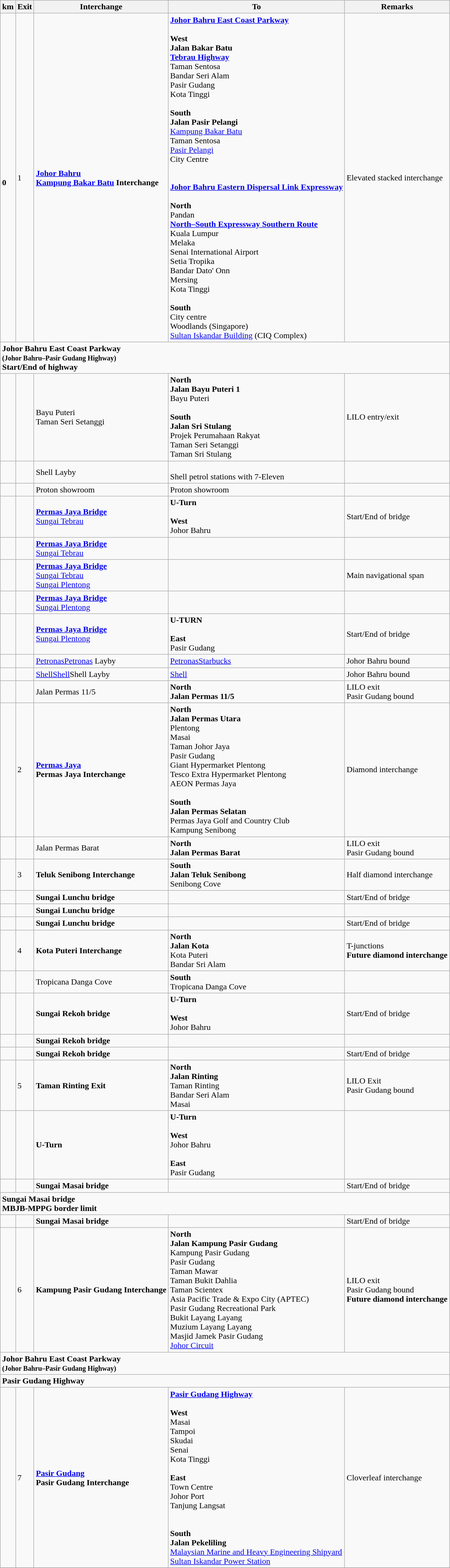<table class="wikitable">
<tr>
<th>km</th>
<th>Exit</th>
<th>Interchange</th>
<th>To</th>
<th>Remarks</th>
</tr>
<tr>
<td><br><strong>0</strong></td>
<td>1</td>
<td><strong><a href='#'>Johor Bahru</a></strong><br><strong><a href='#'>Kampung Bakar Batu</a> Interchange</strong></td>
<td> <strong><a href='#'>Johor Bahru East Coast Parkway</a></strong><br><br><strong>West</strong><br><strong>Jalan Bakar Batu</strong><br>  <strong><a href='#'>Tebrau Highway</a></strong><br>Taman Sentosa<br> Bandar Seri Alam<br> Pasir Gudang<br>  Kota Tinggi<br><br><strong>South </strong><br><strong>Jalan Pasir Pelangi</strong><br><a href='#'>Kampung Bakar Batu</a><br>Taman Sentosa<br><a href='#'>Pasir Pelangi</a><br>City Centre<br><br><br>  <strong><a href='#'>Johor Bahru Eastern Dispersal Link Expressway</a></strong><br><br><strong>North</strong><br>  Pandan<br>  <strong><a href='#'>North–South Expressway Southern Route</a></strong><br>  Kuala Lumpur<br>  Melaka<br> Senai International Airport <br>  Setia Tropika<br>  Bandar Dato' Onn<br>  Mersing<br>  Kota Tinggi<br><br><strong>South </strong><br>  City centre<br> Woodlands (Singapore)<br><a href='#'>Sultan Iskandar Building</a> (CIQ Complex)</td>
<td>Elevated stacked interchange</td>
</tr>
<tr>
<td style="width:600px" colspan="6" style="text-align:center; background:blue;"><strong><span> Johor Bahru East Coast Parkway<br><small>(Johor Bahru–Pasir Gudang Highway)</small><br>Start/End of highway</span></strong></td>
</tr>
<tr>
<td></td>
<td></td>
<td>Bayu Puteri<br>Taman Seri Setanggi</td>
<td><strong>North</strong><br><strong>Jalan Bayu Puteri 1</strong><br>Bayu Puteri<br><br><strong>South </strong><br><strong>Jalan Sri Stulang</strong><br>Projek Perumahaan Rakyat<br>Taman Seri Setanggi<br>Taman Sri Stulang</td>
<td>LILO entry/exit</td>
</tr>
<tr>
<td></td>
<td></td>
<td> Shell Layby</td>
<td><br>Shell petrol stations with 7-Eleven</td>
<td></td>
</tr>
<tr>
<td></td>
<td></td>
<td>Proton showroom</td>
<td>Proton showroom</td>
<td></td>
</tr>
<tr>
<td></td>
<td></td>
<td><strong><a href='#'>Permas Jaya Bridge</a></strong><br><a href='#'>Sungai Tebrau</a></td>
<td><strong>U-Turn</strong><br><br><strong>West</strong><br>Johor Bahru</td>
<td>Start/End of bridge</td>
</tr>
<tr>
<td></td>
<td></td>
<td><strong><a href='#'>Permas Jaya Bridge</a></strong><br><a href='#'>Sungai Tebrau</a></td>
<td></td>
<td></td>
</tr>
<tr>
<td></td>
<td></td>
<td><strong><a href='#'>Permas Jaya Bridge</a></strong><br><a href='#'>Sungai Tebrau</a><br><a href='#'>Sungai Plentong</a></td>
<td></td>
<td>Main navigational span</td>
</tr>
<tr>
<td></td>
<td></td>
<td><strong><a href='#'>Permas Jaya Bridge</a></strong><br><a href='#'>Sungai Plentong</a></td>
<td></td>
<td></td>
</tr>
<tr>
<td></td>
<td></td>
<td><strong><a href='#'>Permas Jaya Bridge</a></strong><br><a href='#'>Sungai Plentong</a></td>
<td><strong>U-TURN</strong><br><br><strong>East</strong><br>Pasir Gudang</td>
<td>Start/End of bridge</td>
</tr>
<tr>
<td></td>
<td></td>
<td><a href='#'>PetronasPetronas</a> Layby</td>
<td><a href='#'>Petronas</a><a href='#'>Starbucks</a></td>
<td>Johor Bahru bound</td>
</tr>
<tr>
<td></td>
<td></td>
<td><a href='#'>ShellShell</a>Shell Layby</td>
<td><a href='#'>Shell</a></td>
<td>Johor Bahru bound</td>
</tr>
<tr>
<td></td>
<td></td>
<td>Jalan Permas 11/5</td>
<td><strong>North</strong><br><strong>Jalan Permas 11/5</strong></td>
<td>LILO exit<br>Pasir Gudang bound</td>
</tr>
<tr>
<td></td>
<td>2</td>
<td><strong><a href='#'>Permas Jaya</a></strong><br><strong>Permas Jaya Interchange</strong></td>
<td><strong>North</strong><br><strong>Jalan Permas Utara</strong><br> Plentong<br> Masai<br>Taman Johor Jaya<br> Pasir Gudang<br>Giant Hypermarket Plentong<br>Tesco Extra Hypermarket Plentong<br>AEON Permas Jaya<br><br><strong>South</strong><br><strong>Jalan Permas Selatan</strong><br>Permas Jaya Golf and Country Club<br>Kampung Senibong</td>
<td>Diamond interchange</td>
</tr>
<tr>
<td></td>
<td></td>
<td>Jalan Permas Barat</td>
<td><strong>North</strong><br><strong>Jalan Permas Barat</strong></td>
<td>LILO exit<br>Pasir Gudang bound</td>
</tr>
<tr>
<td></td>
<td>3</td>
<td><strong>Teluk Senibong Interchange</strong></td>
<td><strong>South </strong><br><strong>Jalan Teluk Senibong </strong><br>Senibong Cove<br></td>
<td>Half diamond interchange</td>
</tr>
<tr>
<td></td>
<td></td>
<td><strong>Sungai Lunchu bridge</strong></td>
<td></td>
<td>Start/End of bridge</td>
</tr>
<tr>
<td></td>
<td></td>
<td><strong>Sungai Lunchu bridge</strong></td>
<td></td>
<td></td>
</tr>
<tr>
<td></td>
<td></td>
<td><strong>Sungai Lunchu bridge</strong></td>
<td></td>
<td>Start/End of bridge</td>
</tr>
<tr>
<td></td>
<td>4</td>
<td><strong>Kota Puteri Interchange</strong></td>
<td><strong>North</strong><br><strong>Jalan Kota </strong><br>Kota Puteri<br>Bandar Sri Alam</td>
<td>T-junctions<br><strong>Future diamond interchange</strong></td>
</tr>
<tr>
<td></td>
<td></td>
<td>Tropicana Danga Cove</td>
<td><strong>South </strong><br>Tropicana Danga Cove</td>
<td></td>
</tr>
<tr>
<td></td>
<td></td>
<td><strong>Sungai Rekoh bridge</strong></td>
<td><strong>U-Turn</strong><br><br><strong>West</strong><br>Johor Bahru</td>
<td>Start/End of bridge</td>
</tr>
<tr>
<td></td>
<td></td>
<td><strong>Sungai Rekoh bridge</strong></td>
<td></td>
<td></td>
</tr>
<tr>
<td></td>
<td></td>
<td><strong>Sungai Rekoh bridge</strong></td>
<td></td>
<td>Start/End of bridge</td>
</tr>
<tr>
<td></td>
<td>5</td>
<td><strong>Taman Rinting Exit</strong></td>
<td><strong>North</strong><br><strong>Jalan Rinting</strong><br>Taman Rinting<br>Bandar Seri Alam<br>Masai</td>
<td>LILO Exit<br>Pasir Gudang bound</td>
</tr>
<tr>
<td></td>
<td></td>
<td><strong>U-Turn</strong></td>
<td><strong>U-Turn</strong><br><br><strong>West</strong><br>Johor Bahru<br><br><strong>East</strong><br>Pasir Gudang</td>
<td></td>
</tr>
<tr>
<td></td>
<td></td>
<td><strong>Sungai Masai bridge</strong></td>
<td></td>
<td>Start/End of bridge</td>
</tr>
<tr>
<td style="width:600px" colspan="6" style="text-align:center; background:maroon;"><strong><span>Sungai Masai bridge<br>MBJB-MPPG border limit</span></strong></td>
</tr>
<tr>
<td></td>
<td></td>
<td><strong>Sungai Masai bridge</strong></td>
<td></td>
<td>Start/End of bridge</td>
</tr>
<tr>
<td></td>
<td>6</td>
<td><strong>Kampung Pasir Gudang Interchange</strong></td>
<td><strong>North</strong><br><strong>Jalan Kampung Pasir Gudang</strong><br>Kampung Pasir Gudang<br>Pasir Gudang<br>Taman Mawar<br>Taman Bukit Dahlia<br>Taman Scientex<br>Asia Pacific Trade & Expo City (APTEC)<br>Pasir Gudang Recreational Park<br>Bukit Layang Layang<br>Muzium Layang Layang<br>Masjid Jamek Pasir Gudang<br><a href='#'>Johor Circuit</a></td>
<td>LILO exit<br>Pasir Gudang bound<br><strong>Future diamond interchange</strong></td>
</tr>
<tr>
<td style="width:600px" colspan="6" style="text-align:center; background:blue;"><strong><span> Johor Bahru East Coast Parkway<br><small>(Johor Bahru–Pasir Gudang Highway)</small></span></strong></td>
</tr>
<tr>
<td style="width:600px" colspan="6" style="text-align:center; background:blue;"><strong><span> Pasir Gudang Highway</span></strong></td>
</tr>
<tr>
<td></td>
<td>7</td>
<td><strong><a href='#'>Pasir Gudang</a></strong><br><strong>Pasir Gudang Interchange</strong></td>
<td> <strong><a href='#'>Pasir Gudang Highway</a></strong><br><br><strong>West</strong><br> Masai<br> Tampoi<br> Skudai<br> Senai<br>  Kota Tinggi<br><br><strong>East</strong><br> Town Centre<br> Johor Port <br> Tanjung Langsat<br><br><br><strong>South </strong><br><strong>Jalan Pekeliling</strong><br><a href='#'>Malaysian Marine and Heavy Engineering Shipyard</a><br><a href='#'>Sultan Iskandar Power Station</a></td>
<td>Cloverleaf interchange</td>
</tr>
<tr>
</tr>
</table>
